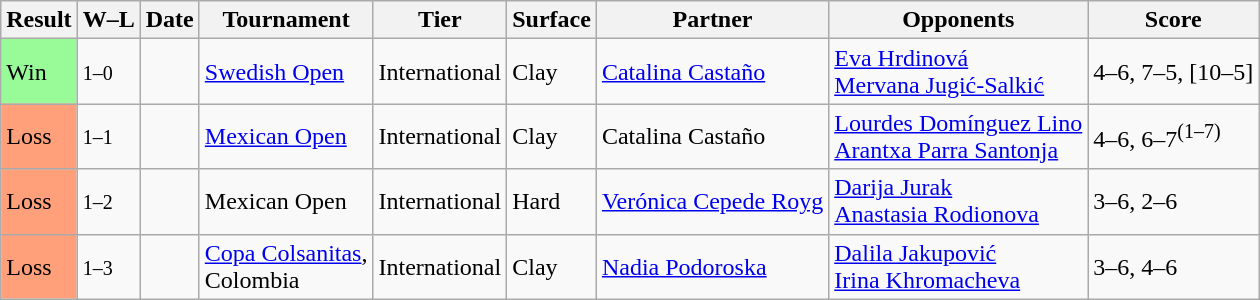<table class="sortable wikitable">
<tr>
<th>Result</th>
<th class="unsortable">W–L</th>
<th>Date</th>
<th>Tournament</th>
<th>Tier</th>
<th>Surface</th>
<th>Partner</th>
<th>Opponents</th>
<th class="unsortable">Score</th>
</tr>
<tr>
<td style="background:#98fb98;">Win</td>
<td><small>1–0</small></td>
<td><a href='#'></a></td>
<td><a href='#'>Swedish Open</a></td>
<td>International</td>
<td>Clay</td>
<td> <a href='#'>Catalina Castaño</a></td>
<td> <a href='#'>Eva Hrdinová</a> <br>  <a href='#'>Mervana Jugić-Salkić</a></td>
<td>4–6, 7–5, [10–5]</td>
</tr>
<tr>
<td style="background:#ffa07a;">Loss</td>
<td><small>1–1</small></td>
<td><a href='#'></a></td>
<td><a href='#'>Mexican Open</a></td>
<td>International</td>
<td>Clay</td>
<td> Catalina Castaño</td>
<td> <a href='#'>Lourdes Domínguez Lino</a> <br>  <a href='#'>Arantxa Parra Santonja</a></td>
<td>4–6, 6–7<sup>(1–7)</sup></td>
</tr>
<tr>
<td bgcolor=FFA07A>Loss</td>
<td><small>1–2</small></td>
<td><a href='#'></a></td>
<td>Mexican Open</td>
<td>International</td>
<td>Hard</td>
<td> <a href='#'>Verónica Cepede Royg</a></td>
<td> <a href='#'>Darija Jurak</a> <br>  <a href='#'>Anastasia Rodionova</a></td>
<td>3–6, 2–6</td>
</tr>
<tr>
<td bgcolor=FFA07A>Loss</td>
<td><small>1–3</small></td>
<td><a href='#'></a></td>
<td><a href='#'>Copa Colsanitas</a>, <br>Colombia</td>
<td>International</td>
<td>Clay</td>
<td> <a href='#'>Nadia Podoroska</a></td>
<td> <a href='#'>Dalila Jakupović</a> <br>  <a href='#'>Irina Khromacheva</a></td>
<td>3–6, 4–6</td>
</tr>
</table>
